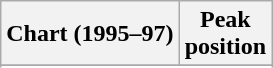<table class="wikitable" style="text-align:center">
<tr>
<th>Chart (1995–97)</th>
<th>Peak<br>position</th>
</tr>
<tr>
</tr>
<tr>
</tr>
<tr>
</tr>
</table>
